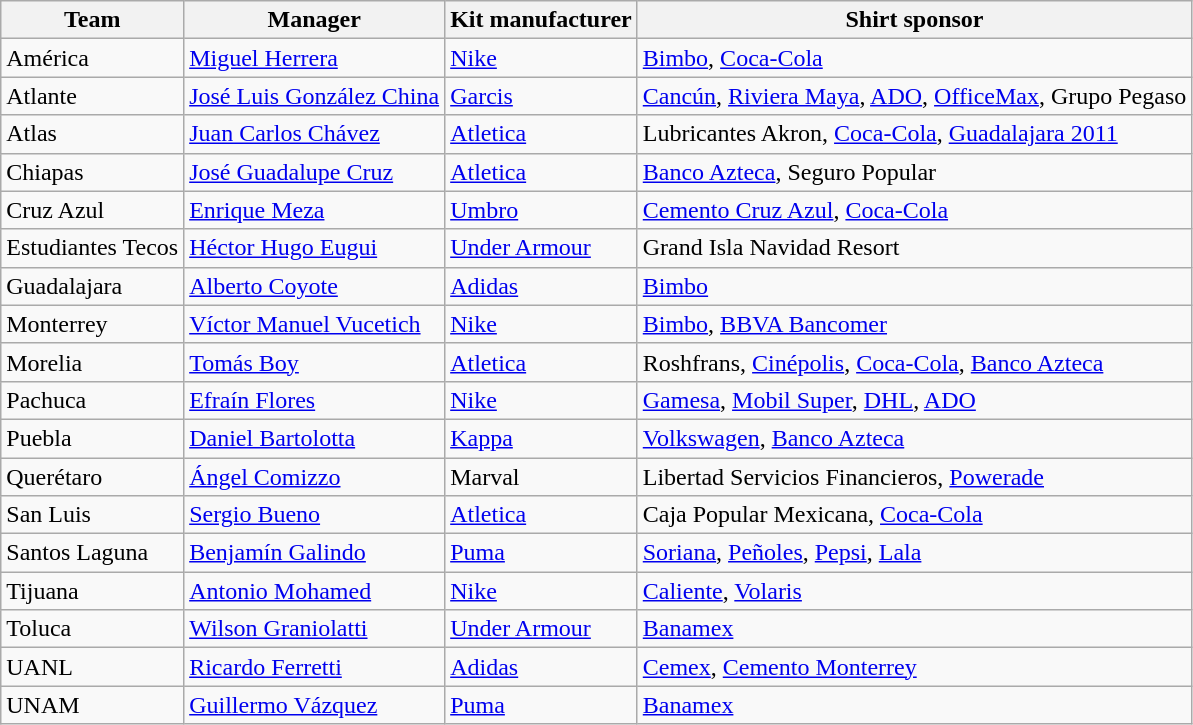<table class="wikitable sortable" style="text-align: left;">
<tr>
<th>Team</th>
<th>Manager</th>
<th>Kit manufacturer</th>
<th>Shirt sponsor</th>
</tr>
<tr>
<td>América</td>
<td> <a href='#'>Miguel Herrera</a></td>
<td><a href='#'>Nike</a></td>
<td><a href='#'>Bimbo</a>, <a href='#'>Coca-Cola</a></td>
</tr>
<tr>
<td>Atlante</td>
<td> <a href='#'>José Luis González China</a></td>
<td><a href='#'>Garcis</a></td>
<td><a href='#'>Cancún</a>, <a href='#'>Riviera Maya</a>, <a href='#'>ADO</a>, <a href='#'>OfficeMax</a>, Grupo Pegaso</td>
</tr>
<tr>
<td>Atlas</td>
<td> <a href='#'>Juan Carlos Chávez</a></td>
<td><a href='#'>Atletica</a></td>
<td>Lubricantes Akron, <a href='#'>Coca-Cola</a>, <a href='#'>Guadalajara 2011</a></td>
</tr>
<tr>
<td>Chiapas</td>
<td> <a href='#'>José Guadalupe Cruz</a></td>
<td><a href='#'>Atletica</a></td>
<td><a href='#'>Banco Azteca</a>, Seguro Popular</td>
</tr>
<tr>
<td>Cruz Azul</td>
<td> <a href='#'>Enrique Meza</a></td>
<td><a href='#'>Umbro</a></td>
<td><a href='#'>Cemento Cruz Azul</a>, <a href='#'>Coca-Cola</a></td>
</tr>
<tr>
<td>Estudiantes Tecos</td>
<td> <a href='#'>Héctor Hugo Eugui</a></td>
<td><a href='#'>Under Armour</a></td>
<td>Grand Isla Navidad Resort</td>
</tr>
<tr>
<td>Guadalajara</td>
<td> <a href='#'>Alberto Coyote</a></td>
<td><a href='#'>Adidas</a></td>
<td><a href='#'>Bimbo</a></td>
</tr>
<tr>
<td>Monterrey</td>
<td> <a href='#'>Víctor Manuel Vucetich</a></td>
<td><a href='#'>Nike</a></td>
<td><a href='#'>Bimbo</a>, <a href='#'>BBVA Bancomer</a></td>
</tr>
<tr>
<td>Morelia</td>
<td> <a href='#'>Tomás Boy</a></td>
<td><a href='#'>Atletica</a></td>
<td>Roshfrans, <a href='#'>Cinépolis</a>, <a href='#'>Coca-Cola</a>, <a href='#'>Banco Azteca</a></td>
</tr>
<tr>
<td>Pachuca</td>
<td> <a href='#'>Efraín Flores</a></td>
<td><a href='#'>Nike</a></td>
<td><a href='#'>Gamesa</a>, <a href='#'>Mobil Super</a>, <a href='#'>DHL</a>, <a href='#'>ADO</a></td>
</tr>
<tr>
<td>Puebla</td>
<td> <a href='#'>Daniel Bartolotta</a></td>
<td><a href='#'>Kappa</a></td>
<td><a href='#'>Volkswagen</a>, <a href='#'>Banco Azteca</a></td>
</tr>
<tr>
<td>Querétaro</td>
<td> <a href='#'>Ángel Comizzo</a></td>
<td>Marval</td>
<td>Libertad Servicios Financieros, <a href='#'>Powerade</a></td>
</tr>
<tr>
<td>San Luis</td>
<td> <a href='#'>Sergio Bueno</a></td>
<td><a href='#'>Atletica</a></td>
<td>Caja Popular Mexicana, <a href='#'>Coca-Cola</a></td>
</tr>
<tr>
<td>Santos Laguna</td>
<td> <a href='#'>Benjamín Galindo</a></td>
<td><a href='#'>Puma</a></td>
<td><a href='#'>Soriana</a>, <a href='#'>Peñoles</a>, <a href='#'>Pepsi</a>, <a href='#'>Lala</a></td>
</tr>
<tr>
<td>Tijuana</td>
<td> <a href='#'>Antonio Mohamed</a></td>
<td><a href='#'>Nike</a></td>
<td><a href='#'>Caliente</a>, <a href='#'>Volaris</a></td>
</tr>
<tr>
<td>Toluca</td>
<td> <a href='#'>Wilson Graniolatti</a></td>
<td><a href='#'>Under Armour</a></td>
<td><a href='#'>Banamex</a></td>
</tr>
<tr>
<td>UANL</td>
<td> <a href='#'>Ricardo Ferretti</a></td>
<td><a href='#'>Adidas</a></td>
<td><a href='#'>Cemex</a>, <a href='#'>Cemento Monterrey</a></td>
</tr>
<tr>
<td>UNAM</td>
<td> <a href='#'>Guillermo Vázquez</a></td>
<td><a href='#'>Puma</a></td>
<td><a href='#'>Banamex</a></td>
</tr>
</table>
